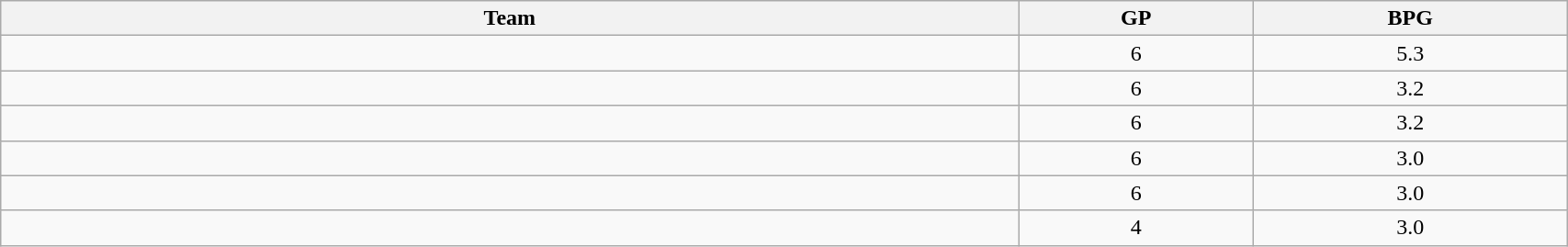<table class=wikitable width="90%">
<tr>
<th width="65%">Team</th>
<th width="15%">GP</th>
<th width="20%">BPG</th>
</tr>
<tr>
<td></td>
<td align=center>6</td>
<td align=center>5.3</td>
</tr>
<tr>
<td></td>
<td align=center>6</td>
<td align=center>3.2</td>
</tr>
<tr>
<td></td>
<td align=center>6</td>
<td align=center>3.2</td>
</tr>
<tr>
<td></td>
<td align=center>6</td>
<td align=center>3.0</td>
</tr>
<tr>
<td></td>
<td align=center>6</td>
<td align=center>3.0</td>
</tr>
<tr>
<td></td>
<td align=center>4</td>
<td align=center>3.0</td>
</tr>
</table>
